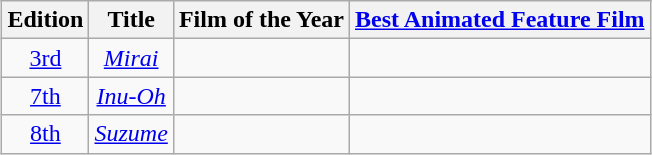<table class="wikitable plainrowheaders" style="text-align:center;margin:auto;">
<tr>
<th>Edition</th>
<th>Title</th>
<th>Film of the Year</th>
<th><a href='#'>Best Animated Feature Film</a></th>
</tr>
<tr>
<td><a href='#'>3rd</a></td>
<td><em><a href='#'>Mirai</a></em></td>
<td></td>
<td></td>
</tr>
<tr>
<td><a href='#'>7th</a></td>
<td><em><a href='#'>Inu-Oh</a></em></td>
<td></td>
<td></td>
</tr>
<tr>
<td><a href='#'>8th</a></td>
<td><em><a href='#'>Suzume</a></em></td>
<td></td>
<td></td>
</tr>
</table>
